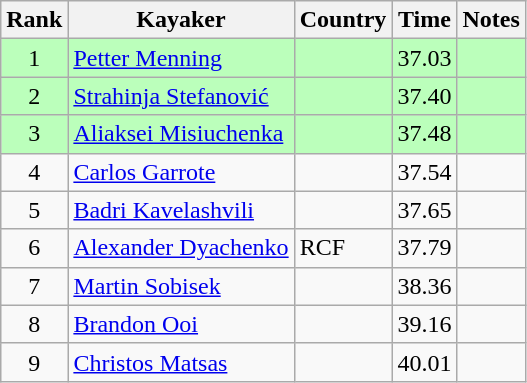<table class="wikitable" style="text-align:center">
<tr>
<th>Rank</th>
<th>Kayaker</th>
<th>Country</th>
<th>Time</th>
<th>Notes</th>
</tr>
<tr bgcolor=bbffbb>
<td>1</td>
<td align="left"><a href='#'>Petter Menning</a></td>
<td align="left"></td>
<td>37.03</td>
<td></td>
</tr>
<tr bgcolor=bbffbb>
<td>2</td>
<td align="left"><a href='#'>Strahinja Stefanović</a></td>
<td align="left"></td>
<td>37.40</td>
<td></td>
</tr>
<tr bgcolor=bbffbb>
<td>3</td>
<td align="left"><a href='#'>Aliaksei Misiuchenka</a></td>
<td align="left"></td>
<td>37.48</td>
<td></td>
</tr>
<tr>
<td>4</td>
<td align="left"><a href='#'>Carlos Garrote</a></td>
<td align="left"></td>
<td>37.54</td>
<td></td>
</tr>
<tr>
<td>5</td>
<td align="left"><a href='#'>Badri Kavelashvili</a></td>
<td align="left"></td>
<td>37.65</td>
<td></td>
</tr>
<tr>
<td>6</td>
<td align="left"><a href='#'>Alexander Dyachenko</a></td>
<td align="left"> RCF</td>
<td>37.79</td>
<td></td>
</tr>
<tr>
<td>7</td>
<td align="left"><a href='#'>Martin Sobisek</a></td>
<td align="left"></td>
<td>38.36</td>
<td></td>
</tr>
<tr>
<td>8</td>
<td align="left"><a href='#'>Brandon Ooi</a></td>
<td align="left"></td>
<td>39.16</td>
<td></td>
</tr>
<tr>
<td>9</td>
<td align="left"><a href='#'>Christos Matsas</a></td>
<td align="left"></td>
<td>40.01</td>
<td></td>
</tr>
</table>
